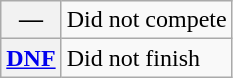<table class="wikitable">
<tr>
<th scope="row">—</th>
<td>Did not compete</td>
</tr>
<tr>
<th scope="row"><a href='#'>DNF</a></th>
<td>Did not finish</td>
</tr>
</table>
